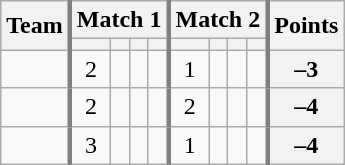<table class="wikitable sortable" style="text-align:center;">
<tr>
<th rowspan=2>Team</th>
<th colspan=4 style="border-left:3px solid gray">Match 1</th>
<th colspan=4 style="border-left:3px solid gray">Match 2</th>
<th rowspan=2 style="border-left:3px solid gray">Points</th>
</tr>
<tr>
<th style="border-left:3px solid gray"></th>
<th></th>
<th></th>
<th></th>
<th style="border-left:3px solid gray"></th>
<th></th>
<th></th>
<th></th>
</tr>
<tr>
<td align=left></td>
<td style="border-left:3px solid gray">2</td>
<td></td>
<td></td>
<td></td>
<td style="border-left:3px solid gray">1</td>
<td></td>
<td></td>
<td></td>
<th style="border-left:3px solid gray">–3</th>
</tr>
<tr>
<td align=left></td>
<td style="border-left:3px solid gray">2</td>
<td></td>
<td></td>
<td></td>
<td style="border-left:3px solid gray">2</td>
<td></td>
<td></td>
<td></td>
<th style="border-left:3px solid gray">–4</th>
</tr>
<tr>
<td align=left></td>
<td style="border-left:3px solid gray">3</td>
<td></td>
<td></td>
<td></td>
<td style="border-left:3px solid gray">1</td>
<td></td>
<td></td>
<td></td>
<th style="border-left:3px solid gray">–4</th>
</tr>
</table>
